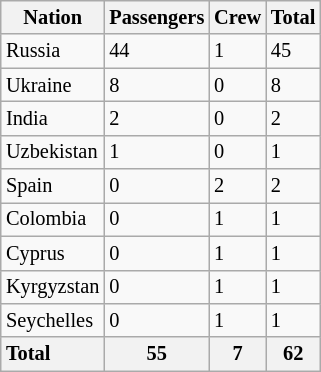<table class="sortable wikitable" style="font-size:85%; margin:0 0 0.5em 1em; float:right;">
<tr>
<th>Nation</th>
<th>Passengers</th>
<th>Crew</th>
<th>Total</th>
</tr>
<tr>
<td>Russia</td>
<td>44</td>
<td>1</td>
<td>45</td>
</tr>
<tr>
<td>Ukraine</td>
<td>8</td>
<td>0</td>
<td>8</td>
</tr>
<tr>
<td>India</td>
<td>2</td>
<td>0</td>
<td>2</td>
</tr>
<tr>
<td>Uzbekistan</td>
<td>1</td>
<td>0</td>
<td>1</td>
</tr>
<tr>
<td>Spain</td>
<td>0</td>
<td>2</td>
<td>2</td>
</tr>
<tr>
<td>Colombia</td>
<td>0</td>
<td>1</td>
<td>1</td>
</tr>
<tr>
<td>Cyprus</td>
<td>0</td>
<td>1</td>
<td>1</td>
</tr>
<tr>
<td>Kyrgyzstan</td>
<td>0</td>
<td>1</td>
<td>1</td>
</tr>
<tr>
<td>Seychelles</td>
<td>0</td>
<td>1</td>
<td>1</td>
</tr>
<tr class="sortbottom">
<th style="text-align:left;"><strong>Total</strong></th>
<th><strong>55</strong></th>
<th><strong>7</strong></th>
<th><strong>62</strong></th>
</tr>
</table>
